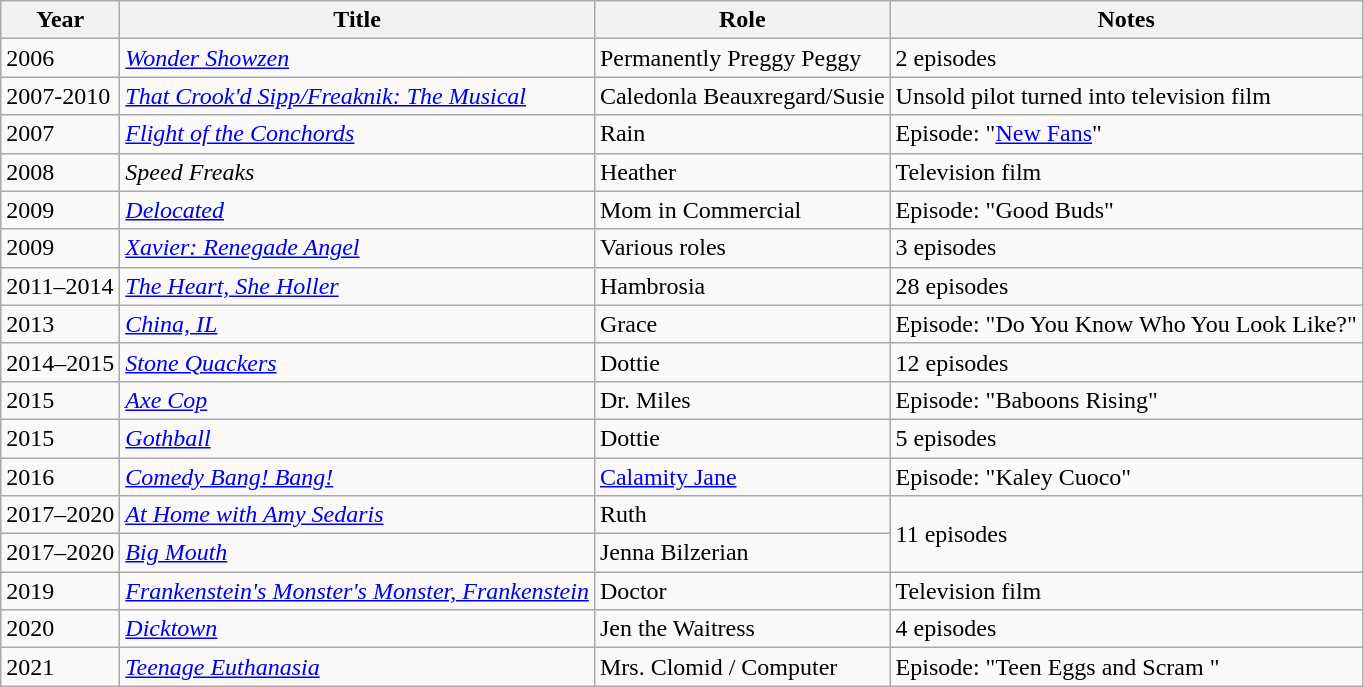<table class="wikitable sortable">
<tr>
<th>Year</th>
<th>Title</th>
<th>Role</th>
<th>Notes</th>
</tr>
<tr>
<td>2006</td>
<td><em><a href='#'>Wonder Showzen</a></em></td>
<td>Permanently Preggy Peggy</td>
<td>2 episodes</td>
</tr>
<tr>
<td>2007-2010</td>
<td><em><a href='#'>That Crook'd Sipp/Freaknik: The Musical</a></em></td>
<td>Caledonla Beauxregard/Susie</td>
<td>Unsold pilot turned into television film</td>
</tr>
<tr>
<td>2007</td>
<td><a href='#'><em>Flight of the Conchords</em></a></td>
<td>Rain</td>
<td>Episode: "<a href='#'>New Fans</a>"</td>
</tr>
<tr>
<td>2008</td>
<td><em>Speed Freaks</em></td>
<td>Heather</td>
<td>Television film</td>
</tr>
<tr>
<td>2009</td>
<td><em><a href='#'>Delocated</a></em></td>
<td>Mom in Commercial</td>
<td>Episode: "Good Buds"</td>
</tr>
<tr>
<td>2009</td>
<td><em><a href='#'>Xavier: Renegade Angel</a></em></td>
<td>Various roles</td>
<td>3 episodes</td>
</tr>
<tr>
<td>2011–2014</td>
<td><em><a href='#'>The Heart, She Holler</a></em></td>
<td>Hambrosia</td>
<td>28 episodes</td>
</tr>
<tr>
<td>2013</td>
<td><em><a href='#'>China, IL</a></em></td>
<td>Grace</td>
<td>Episode: "Do You Know Who You Look Like?"</td>
</tr>
<tr>
<td>2014–2015</td>
<td><em><a href='#'>Stone Quackers</a></em></td>
<td>Dottie</td>
<td>12 episodes</td>
</tr>
<tr>
<td>2015</td>
<td><a href='#'><em>Axe Cop</em></a></td>
<td>Dr. Miles</td>
<td>Episode: "Baboons Rising"</td>
</tr>
<tr>
<td>2015</td>
<td><em><a href='#'>Gothball</a></em></td>
<td>Dottie</td>
<td>5 episodes</td>
</tr>
<tr>
<td>2016</td>
<td><a href='#'><em>Comedy Bang! Bang!</em></a></td>
<td><a href='#'>Calamity Jane</a></td>
<td>Episode: "Kaley Cuoco"</td>
</tr>
<tr>
<td>2017–2020</td>
<td><em><a href='#'>At Home with Amy Sedaris</a></em></td>
<td>Ruth</td>
<td rowspan="2">11 episodes</td>
</tr>
<tr>
<td>2017–2020</td>
<td><a href='#'><em>Big Mouth</em></a></td>
<td>Jenna Bilzerian</td>
</tr>
<tr>
<td>2019</td>
<td><em><a href='#'>Frankenstein's Monster's Monster, Frankenstein</a></em></td>
<td>Doctor</td>
<td>Television film</td>
</tr>
<tr>
<td>2020</td>
<td><em><a href='#'>Dicktown</a></em></td>
<td>Jen the Waitress</td>
<td>4 episodes</td>
</tr>
<tr>
<td>2021</td>
<td><em><a href='#'>Teenage Euthanasia</a></em></td>
<td>Mrs. Clomid / Computer</td>
<td>Episode: "Teen Eggs and Scram "</td>
</tr>
</table>
